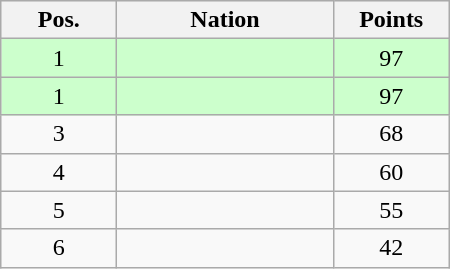<table class="wikitable gauche" cellspacing="1" style="width:300px;">
<tr style="background:#efefef; text-align:center;">
<th style="width:70px;">Pos.</th>
<th>Nation</th>
<th style="width:70px;">Points</th>
</tr>
<tr style="vertical-align:top; text-align:center; background:#ccffcc;">
<td>1</td>
<td style="text-align:left;"></td>
<td>97</td>
</tr>
<tr style="vertical-align:top; text-align:center; background:#ccffcc;">
<td>1</td>
<td style="text-align:left;"></td>
<td>97</td>
</tr>
<tr style="vertical-align:top; text-align:center;">
<td>3</td>
<td style="text-align:left;"></td>
<td>68</td>
</tr>
<tr style="vertical-align:top; text-align:center;">
<td>4</td>
<td style="text-align:left;"></td>
<td>60</td>
</tr>
<tr style="vertical-align:top; text-align:center;">
<td>5</td>
<td style="text-align:left;"></td>
<td>55</td>
</tr>
<tr style="vertical-align:top; text-align:center;">
<td>6</td>
<td style="text-align:left;"></td>
<td>42</td>
</tr>
</table>
